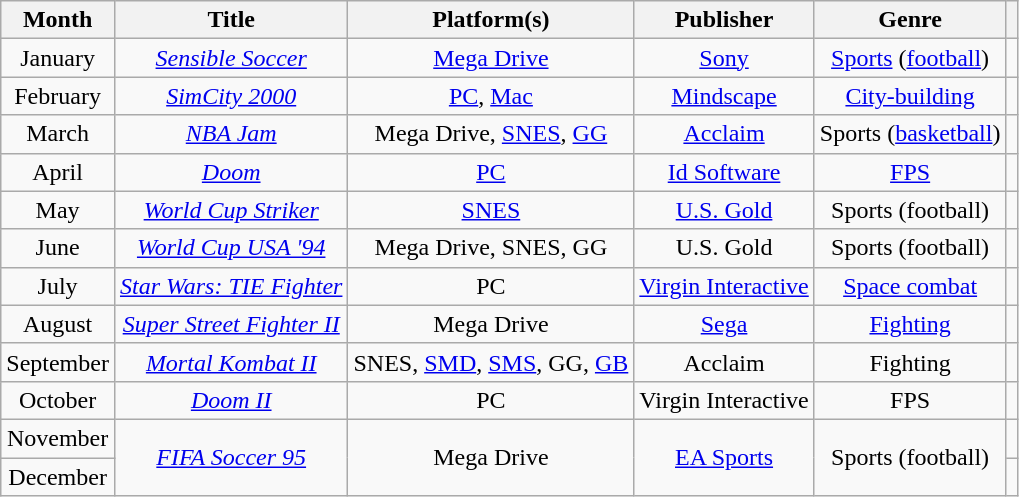<table class="wikitable sortable" style="text-align:center">
<tr>
<th>Month</th>
<th>Title</th>
<th>Platform(s)</th>
<th>Publisher</th>
<th>Genre</th>
<th class="unsortable"></th>
</tr>
<tr>
<td>January</td>
<td><em><a href='#'>Sensible Soccer</a></em></td>
<td><a href='#'>Mega Drive</a></td>
<td><a href='#'>Sony</a></td>
<td><a href='#'>Sports</a> (<a href='#'>football</a>)</td>
<td></td>
</tr>
<tr>
<td>February</td>
<td><em><a href='#'>SimCity 2000</a></em></td>
<td><a href='#'>PC</a>, <a href='#'>Mac</a></td>
<td><a href='#'>Mindscape</a></td>
<td><a href='#'>City-building</a></td>
<td></td>
</tr>
<tr>
<td>March</td>
<td><em><a href='#'>NBA Jam</a></em></td>
<td>Mega Drive, <a href='#'>SNES</a>, <a href='#'>GG</a></td>
<td><a href='#'>Acclaim</a></td>
<td>Sports (<a href='#'>basketball</a>)</td>
<td></td>
</tr>
<tr>
<td>April</td>
<td><a href='#'><em>Doom</em></a></td>
<td><a href='#'>PC</a></td>
<td><a href='#'>Id Software</a></td>
<td><a href='#'>FPS</a></td>
<td></td>
</tr>
<tr>
<td>May</td>
<td><em><a href='#'>World Cup Striker</a></em></td>
<td><a href='#'>SNES</a></td>
<td><a href='#'>U.S. Gold</a></td>
<td>Sports (football)</td>
<td></td>
</tr>
<tr>
<td>June</td>
<td><em><a href='#'>World Cup USA '94</a></em></td>
<td>Mega Drive, SNES, GG</td>
<td>U.S. Gold</td>
<td>Sports (football)</td>
<td></td>
</tr>
<tr>
<td>July</td>
<td><em><a href='#'>Star Wars: TIE Fighter</a></em></td>
<td>PC</td>
<td><a href='#'>Virgin Interactive</a></td>
<td><a href='#'>Space combat</a></td>
<td></td>
</tr>
<tr>
<td>August</td>
<td><em><a href='#'>Super Street Fighter II</a></em></td>
<td>Mega Drive</td>
<td><a href='#'>Sega</a></td>
<td><a href='#'>Fighting</a></td>
<td></td>
</tr>
<tr>
<td>September</td>
<td><em><a href='#'>Mortal Kombat II</a></em></td>
<td>SNES, <a href='#'>SMD</a>, <a href='#'>SMS</a>, GG, <a href='#'>GB</a></td>
<td>Acclaim</td>
<td>Fighting</td>
<td></td>
</tr>
<tr>
<td>October</td>
<td><em><a href='#'>Doom II</a></em></td>
<td>PC</td>
<td>Virgin Interactive</td>
<td>FPS</td>
<td></td>
</tr>
<tr>
<td>November</td>
<td rowspan="2"><em><a href='#'>FIFA Soccer 95</a></em></td>
<td rowspan="2">Mega Drive</td>
<td rowspan="2"><a href='#'>EA Sports</a></td>
<td rowspan="2">Sports (football)</td>
<td></td>
</tr>
<tr>
<td>December</td>
<td></td>
</tr>
</table>
